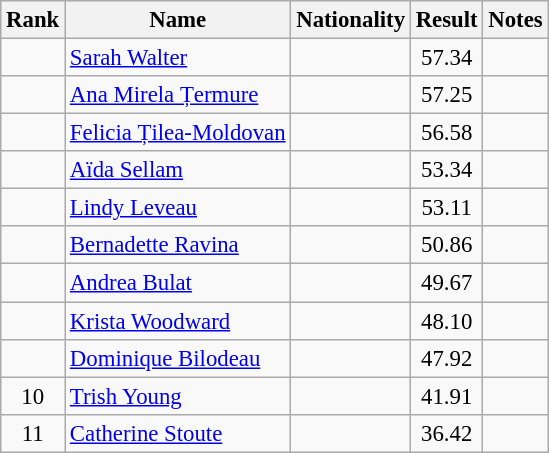<table class="wikitable sortable" style="text-align:center;font-size:95%">
<tr>
<th>Rank</th>
<th>Name</th>
<th>Nationality</th>
<th>Result</th>
<th>Notes</th>
</tr>
<tr>
<td></td>
<td align=left><a href='#'>Sarah Walter</a></td>
<td align=left></td>
<td>57.34</td>
<td></td>
</tr>
<tr>
<td></td>
<td align=left><a href='#'>Ana Mirela Țermure</a></td>
<td align=left></td>
<td>57.25</td>
<td></td>
</tr>
<tr>
<td></td>
<td align=left><a href='#'>Felicia Țilea-Moldovan</a></td>
<td align=left></td>
<td>56.58</td>
<td></td>
</tr>
<tr>
<td></td>
<td align=left><a href='#'>Aïda Sellam</a></td>
<td align=left></td>
<td>53.34</td>
<td></td>
</tr>
<tr>
<td></td>
<td align=left><a href='#'>Lindy Leveau</a></td>
<td align=left></td>
<td>53.11</td>
<td></td>
</tr>
<tr>
<td></td>
<td align=left><a href='#'>Bernadette Ravina</a></td>
<td align=left></td>
<td>50.86</td>
<td></td>
</tr>
<tr>
<td></td>
<td align=left><a href='#'>Andrea Bulat</a></td>
<td align=left></td>
<td>49.67</td>
<td></td>
</tr>
<tr>
<td></td>
<td align=left><a href='#'>Krista Woodward</a></td>
<td align=left></td>
<td>48.10</td>
<td></td>
</tr>
<tr>
<td></td>
<td align=left><a href='#'>Dominique Bilodeau</a></td>
<td align=left></td>
<td>47.92</td>
<td></td>
</tr>
<tr>
<td>10</td>
<td align=left><a href='#'>Trish Young</a></td>
<td align=left></td>
<td>41.91</td>
<td></td>
</tr>
<tr>
<td>11</td>
<td align=left><a href='#'>Catherine Stoute</a></td>
<td align=left></td>
<td>36.42</td>
<td></td>
</tr>
</table>
